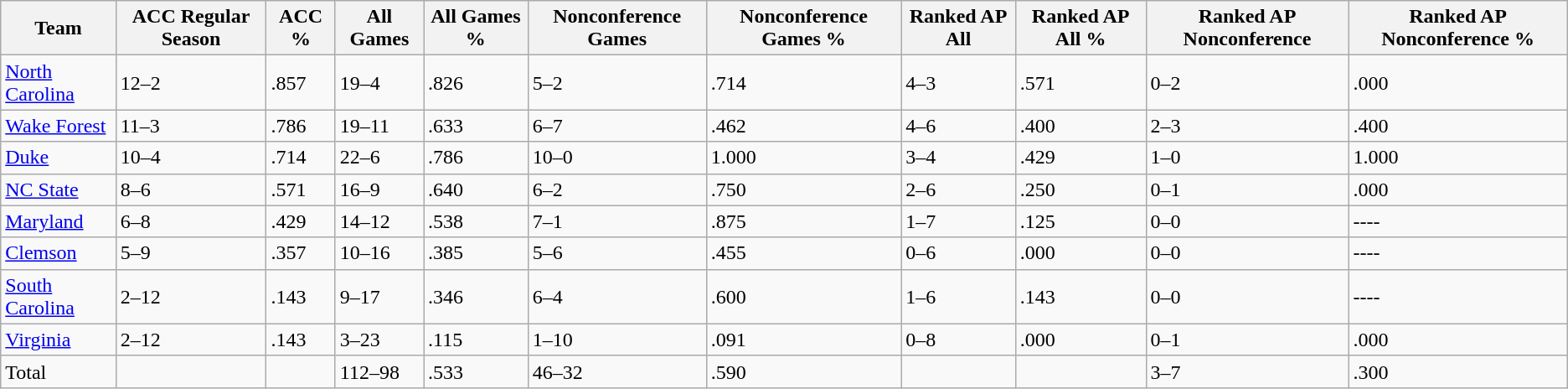<table class="wikitable">
<tr>
<th>Team</th>
<th>ACC Regular Season</th>
<th>ACC %</th>
<th>All Games</th>
<th>All Games %</th>
<th>Nonconference Games</th>
<th>Nonconference Games %</th>
<th>Ranked AP All</th>
<th>Ranked AP All %</th>
<th>Ranked AP Nonconference</th>
<th>Ranked AP Nonconference %</th>
</tr>
<tr>
<td><a href='#'>North Carolina</a></td>
<td>12–2</td>
<td>.857</td>
<td>19–4</td>
<td>.826</td>
<td>5–2</td>
<td>.714</td>
<td>4–3</td>
<td>.571</td>
<td>0–2</td>
<td>.000</td>
</tr>
<tr>
<td><a href='#'>Wake Forest</a></td>
<td>11–3</td>
<td>.786</td>
<td>19–11</td>
<td>.633</td>
<td>6–7</td>
<td>.462</td>
<td>4–6</td>
<td>.400</td>
<td>2–3</td>
<td>.400</td>
</tr>
<tr>
<td><a href='#'>Duke</a></td>
<td>10–4</td>
<td>.714</td>
<td>22–6</td>
<td>.786</td>
<td>10–0</td>
<td>1.000</td>
<td>3–4</td>
<td>.429</td>
<td>1–0</td>
<td>1.000</td>
</tr>
<tr>
<td><a href='#'>NC State</a></td>
<td>8–6</td>
<td>.571</td>
<td>16–9</td>
<td>.640</td>
<td>6–2</td>
<td>.750</td>
<td>2–6</td>
<td>.250</td>
<td>0–1</td>
<td>.000</td>
</tr>
<tr>
<td><a href='#'>Maryland</a></td>
<td>6–8</td>
<td>.429</td>
<td>14–12</td>
<td>.538</td>
<td>7–1</td>
<td>.875</td>
<td>1–7</td>
<td>.125</td>
<td>0–0</td>
<td>----</td>
</tr>
<tr>
<td><a href='#'>Clemson</a></td>
<td>5–9</td>
<td>.357</td>
<td>10–16</td>
<td>.385</td>
<td>5–6</td>
<td>.455</td>
<td>0–6</td>
<td>.000</td>
<td>0–0</td>
<td>----</td>
</tr>
<tr>
<td><a href='#'>South Carolina</a></td>
<td>2–12</td>
<td>.143</td>
<td>9–17</td>
<td>.346</td>
<td>6–4</td>
<td>.600</td>
<td>1–6</td>
<td>.143</td>
<td>0–0</td>
<td>----</td>
</tr>
<tr>
<td><a href='#'>Virginia</a></td>
<td>2–12</td>
<td>.143</td>
<td>3–23</td>
<td>.115</td>
<td>1–10</td>
<td>.091</td>
<td>0–8</td>
<td>.000</td>
<td>0–1</td>
<td>.000</td>
</tr>
<tr>
<td>Total</td>
<td></td>
<td></td>
<td>112–98</td>
<td>.533</td>
<td>46–32</td>
<td>.590</td>
<td></td>
<td></td>
<td>3–7</td>
<td>.300</td>
</tr>
</table>
